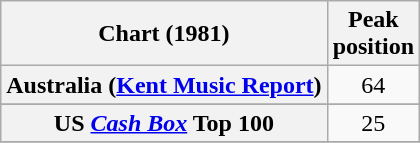<table class="wikitable sortable plainrowheaders" style="text-align:center">
<tr>
<th scope="col">Chart (1981)</th>
<th scope="col">Peak<br>position</th>
</tr>
<tr>
<th scope="row">Australia (<a href='#'>Kent Music Report</a>)</th>
<td>64</td>
</tr>
<tr>
</tr>
<tr>
</tr>
<tr>
</tr>
<tr>
</tr>
<tr>
</tr>
<tr>
</tr>
<tr>
</tr>
<tr>
<th scope="row">US <em><a href='#'>Cash Box</a></em> Top 100</th>
<td>25</td>
</tr>
<tr>
</tr>
</table>
